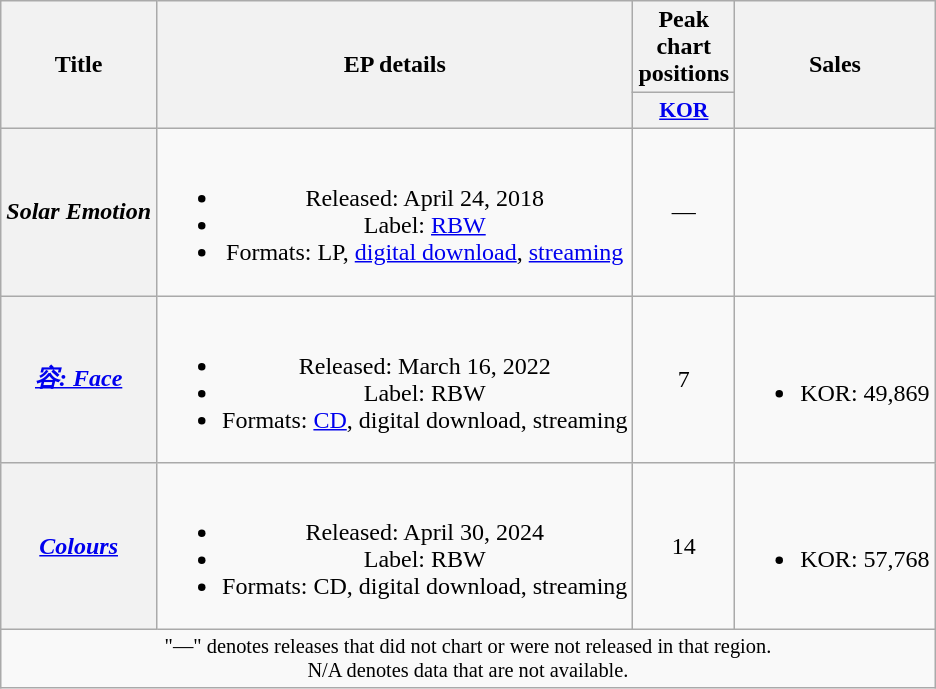<table class="wikitable plainrowheaders" style="text-align:center">
<tr>
<th scope="col" rowspan="2">Title</th>
<th scope="col" rowspan="2">EP details</th>
<th scope="col" colspan="1">Peak chart positions</th>
<th scope="col" rowspan="2">Sales</th>
</tr>
<tr>
<th scope="col" style="width:3em;font-size:90%"><a href='#'>KOR</a><br></th>
</tr>
<tr>
<th scope="row"><em>Solar Emotion</em></th>
<td><br><ul><li>Released: April 24, 2018</li><li>Label: <a href='#'>RBW</a></li><li>Formats: LP, <a href='#'>digital download</a>, <a href='#'>streaming</a></li></ul></td>
<td>—</td>
<td></td>
</tr>
<tr>
<th scope="row"><em><a href='#'>容: Face</a></em></th>
<td><br><ul><li>Released: March 16, 2022</li><li>Label: RBW</li><li>Formats: <a href='#'>CD</a>, digital download, streaming</li></ul></td>
<td>7</td>
<td><br><ul><li>KOR: 49,869</li></ul></td>
</tr>
<tr>
<th scope="row"><em><a href='#'>Colours</a></em></th>
<td><br><ul><li>Released: April 30, 2024</li><li>Label: RBW</li><li>Formats: CD, digital download, streaming</li></ul></td>
<td>14</td>
<td><br><ul><li>KOR: 57,768</li></ul></td>
</tr>
<tr>
<td colspan="6" style="font-size:85%">"—" denotes releases that did not chart or were not released in that region.<br>N/A denotes data that are not available.</td>
</tr>
</table>
